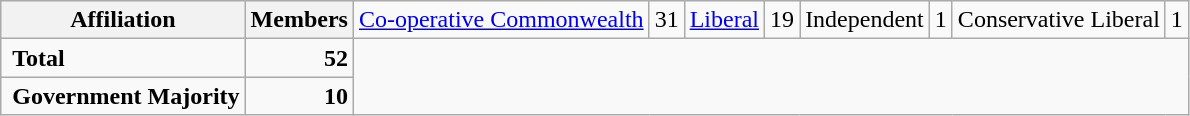<table class="wikitable">
<tr>
<th colspan="2">Affiliation</th>
<th>Members<br></th>
<td><a href='#'>Co-operative Commonwealth</a></td>
<td align="right">31<br></td>
<td><a href='#'>Liberal</a></td>
<td align="right">19<br></td>
<td>Independent</td>
<td align="right">1<br></td>
<td>Conservative Liberal</td>
<td align="right">1</td>
</tr>
<tr>
<td colspan="2" rowspan="1"> <strong>Total</strong><br></td>
<td align="right"><strong>52</strong></td>
</tr>
<tr>
<td colspan="2" rowspan="1"> <strong>Government Majority</strong><br></td>
<td align="right"><strong>10</strong></td>
</tr>
</table>
